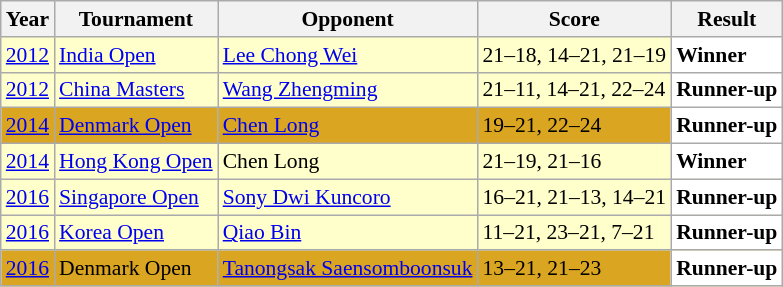<table class="sortable wikitable" style="font-size: 90%;">
<tr>
<th>Year</th>
<th>Tournament</th>
<th>Opponent</th>
<th>Score</th>
<th>Result</th>
</tr>
<tr style="background:#FFFFCC">
<td align="center"><a href='#'>2012</a></td>
<td align="left"><a href='#'>India Open</a></td>
<td align="left"> <a href='#'>Lee Chong Wei</a></td>
<td align="left">21–18, 14–21, 21–19</td>
<td style="text-align:left; background:white"> <strong>Winner</strong></td>
</tr>
<tr style="background:#FFFFCC">
<td align="center"><a href='#'>2012</a></td>
<td align="left"><a href='#'>China Masters</a></td>
<td align="left"> <a href='#'>Wang Zhengming</a></td>
<td align="left">21–11, 14–21, 22–24</td>
<td style="text-align:left; background:white"> <strong>Runner-up</strong></td>
</tr>
<tr style="background:#DAA520">
<td align="center"><a href='#'>2014</a></td>
<td align="left"><a href='#'>Denmark Open</a></td>
<td align="left"> <a href='#'>Chen Long</a></td>
<td align="left">19–21, 22–24</td>
<td style="text-align:left; background:white"> <strong>Runner-up</strong></td>
</tr>
<tr style="background:#FFFFCC">
<td align="center"><a href='#'>2014</a></td>
<td align="left"><a href='#'>Hong Kong Open</a></td>
<td align="left"> Chen Long</td>
<td align="left">21–19, 21–16</td>
<td style="text-align:left; background:white"> <strong>Winner</strong></td>
</tr>
<tr style="background:#FFFFCC">
<td align="center"><a href='#'>2016</a></td>
<td align="left"><a href='#'>Singapore Open</a></td>
<td align="left"> <a href='#'>Sony Dwi Kuncoro</a></td>
<td align="left">16–21, 21–13, 14–21</td>
<td style="text-align:left; background:white"> <strong>Runner-up</strong></td>
</tr>
<tr style="background:#FFFFCC">
<td align="center"><a href='#'>2016</a></td>
<td align="left"><a href='#'>Korea Open</a></td>
<td align="left"> <a href='#'>Qiao Bin</a></td>
<td align="left">11–21, 23–21, 7–21</td>
<td style="text-align:left; background:white"> <strong>Runner-up</strong></td>
</tr>
<tr style="background:#DAA520">
<td align="center"><a href='#'>2016</a></td>
<td align="left">Denmark Open</td>
<td align="left"> <a href='#'>Tanongsak Saensomboonsuk</a></td>
<td align="left">13–21, 21–23</td>
<td style="text-align:left; background:white"> <strong>Runner-up</strong></td>
</tr>
</table>
